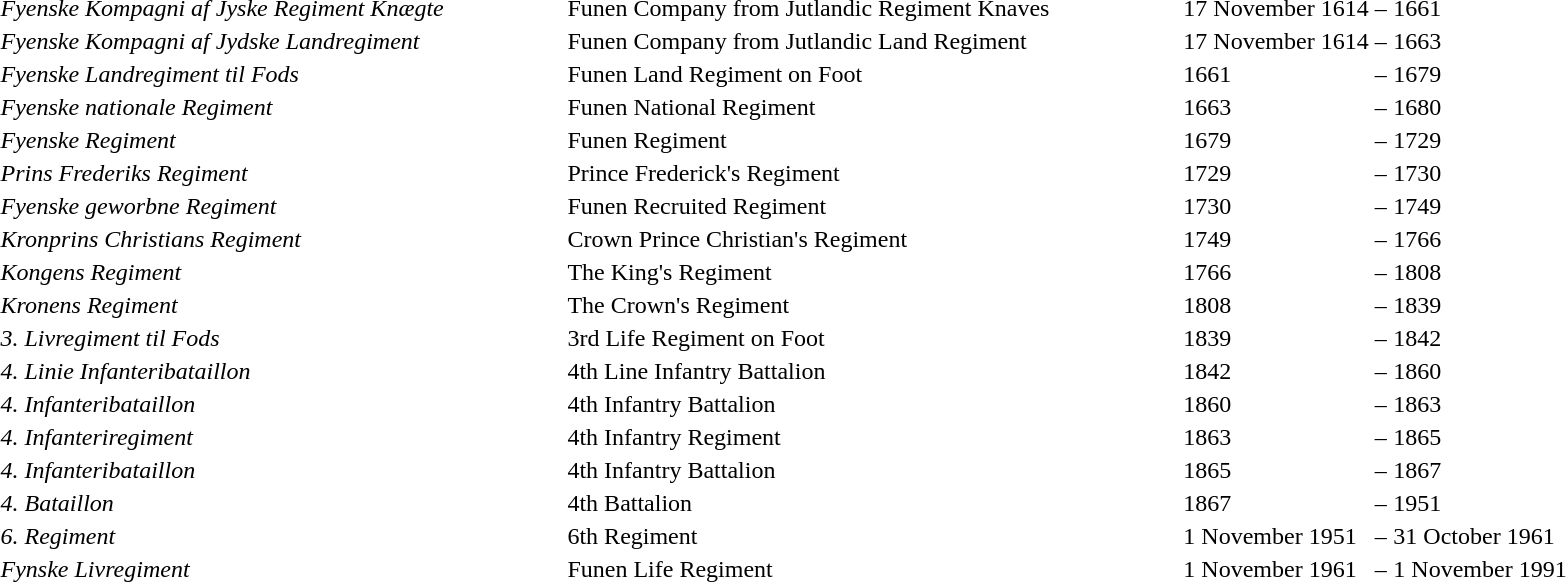<table class="toccolours">
<tr style="vertical-align: top;">
<td><em>Fyenske Kompagni af Jyske Regiment Knægte</em></td>
<td>Funen Company from Jutlandic Regiment Knaves</td>
<td width="12%">17 November 1614</td>
<td width="1%">–</td>
<td width="12%">1661</td>
</tr>
<tr style="vertical-align: top;">
<td><em>Fyenske Kompagni af Jydske Landregiment</em></td>
<td>Funen Company from Jutlandic Land Regiment</td>
<td width="12%">17 November 1614</td>
<td width="1%">–</td>
<td width="12%">1663</td>
</tr>
<tr style="vertical-align: top;">
<td><em>Fyenske Landregiment til Fods</em></td>
<td>Funen Land Regiment on Foot</td>
<td width="12%">1661</td>
<td width="1%">–</td>
<td width="12%">1679</td>
</tr>
<tr style="vertical-align: top;">
<td><em>Fyenske nationale Regiment</em></td>
<td>Funen National Regiment</td>
<td width="12%">1663</td>
<td width="1%">–</td>
<td width="12%">1680</td>
</tr>
<tr style="vertical-align: top;">
<td><em>Fyenske Regiment</em></td>
<td>Funen Regiment</td>
<td width="12%">1679</td>
<td width="1%">–</td>
<td width="12%">1729</td>
</tr>
<tr style="vertical-align: top;">
<td><em>Prins Frederiks Regiment</em></td>
<td>Prince Frederick's Regiment</td>
<td width="12%">1729</td>
<td width="1%">–</td>
<td width="12%">1730</td>
</tr>
<tr style="vertical-align: top;">
<td><em>Fyenske geworbne Regiment</em></td>
<td>Funen Recruited Regiment</td>
<td width="12%">1730</td>
<td width="1%">–</td>
<td width="12%">1749</td>
</tr>
<tr style="vertical-align: top;">
<td><em>Kronprins Christians Regiment</em></td>
<td>Crown Prince Christian's Regiment</td>
<td width="12%">1749</td>
<td width="1%">–</td>
<td width="12%">1766</td>
</tr>
<tr style="vertical-align: top;">
<td><em>Kongens Regiment</em></td>
<td>The King's Regiment</td>
<td width="12%">1766</td>
<td width="1%">–</td>
<td width="12%">1808</td>
</tr>
<tr style="vertical-align: top;">
<td><em>Kronens Regiment</em></td>
<td>The Crown's Regiment</td>
<td width="12%">1808</td>
<td width="1%">–</td>
<td width="12%">1839</td>
</tr>
<tr style="vertical-align: top;">
<td><em>3. Livregiment til Fods</em></td>
<td>3rd Life Regiment on Foot</td>
<td width="12%">1839</td>
<td width="1%">–</td>
<td width="12%">1842</td>
</tr>
<tr style="vertical-align: top;">
<td><em>4. Linie Infanteribataillon</em></td>
<td>4th Line Infantry Battalion</td>
<td width="12%">1842</td>
<td width="1%">–</td>
<td width="12%">1860</td>
</tr>
<tr style="vertical-align: top;">
<td><em>4. Infanteribataillon</em></td>
<td>4th Infantry Battalion</td>
<td width="12%">1860</td>
<td width="1%">–</td>
<td width="12%">1863</td>
</tr>
<tr style="vertical-align: top;">
<td><em>4. Infanteriregiment</em></td>
<td>4th Infantry Regiment</td>
<td width="12%">1863</td>
<td width="1%">–</td>
<td width="12%">1865</td>
</tr>
<tr style="vertical-align: top;">
<td><em>4. Infanteribataillon</em></td>
<td>4th Infantry Battalion</td>
<td width="12%">1865</td>
<td width="1%">–</td>
<td width="12%">1867</td>
</tr>
<tr style="vertical-align: top;">
<td><em>4. Bataillon</em></td>
<td>4th Battalion</td>
<td width="12%">1867</td>
<td width="1%">–</td>
<td width="12%">1951</td>
</tr>
<tr style="vertical-align: top;">
<td><em>6. Regiment</em></td>
<td>6th Regiment</td>
<td width="12%">1 November 1951</td>
<td width="1%">–</td>
<td width="12%">31 October 1961</td>
</tr>
<tr style="vertical-align: top;">
<td><em>Fynske Livregiment</em></td>
<td>Funen Life Regiment</td>
<td width="12%">1 November 1961</td>
<td width="1%">–</td>
<td width="12%">1 November 1991</td>
</tr>
</table>
